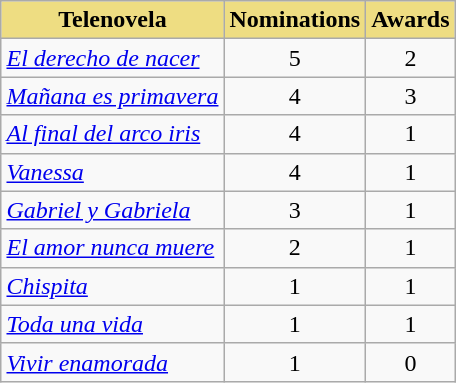<table class="wikitable sortable" style="margin:1em auto;">
<tr>
<th style="background-color:#EEDD82;">Telenovela</th>
<th style="background-color:#EEDD82;">Nominations</th>
<th style="background-color:#EEDD82;">Awards</th>
</tr>
<tr>
<td><em><a href='#'>El derecho de nacer</a></em></td>
<td style="text-align:center;">5</td>
<td style="text-align:center;">2</td>
</tr>
<tr>
<td><em><a href='#'>Mañana es primavera</a></em></td>
<td style="text-align:center;">4</td>
<td style="text-align:center;">3</td>
</tr>
<tr>
<td><em><a href='#'>Al final del arco iris</a></em></td>
<td style="text-align:center;">4</td>
<td style="text-align:center;">1</td>
</tr>
<tr>
<td><em><a href='#'>Vanessa</a></em></td>
<td style="text-align:center;">4</td>
<td style="text-align:center;">1</td>
</tr>
<tr>
<td><em><a href='#'>Gabriel y Gabriela</a></em></td>
<td style="text-align:center;">3</td>
<td style="text-align:center;">1</td>
</tr>
<tr>
<td><em><a href='#'>El amor nunca muere</a></em></td>
<td style="text-align:center;">2</td>
<td style="text-align:center;">1</td>
</tr>
<tr>
<td><em><a href='#'>Chispita</a></em></td>
<td style="text-align:center;">1</td>
<td style="text-align:center;">1</td>
</tr>
<tr>
<td><em><a href='#'>Toda una vida</a></em></td>
<td style="text-align:center;">1</td>
<td style="text-align:center;">1</td>
</tr>
<tr>
<td><em><a href='#'>Vivir enamorada</a></em></td>
<td style="text-align:center;">1</td>
<td style="text-align:center;">0</td>
</tr>
</table>
